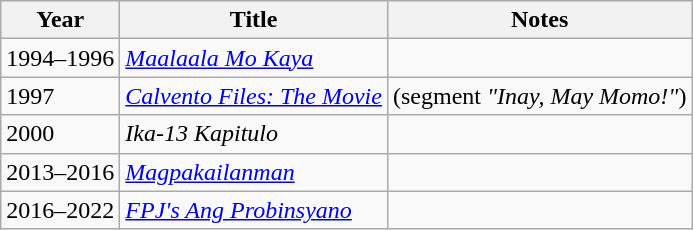<table class="wikitable">
<tr>
<th>Year</th>
<th>Title</th>
<th>Notes</th>
</tr>
<tr>
<td>1994–1996</td>
<td><em><a href='#'>Maalaala Mo Kaya</a></em></td>
<td></td>
</tr>
<tr>
<td>1997</td>
<td><a href='#'><em>Calvento Files: The Movie</em></a></td>
<td>(segment <em>"Inay, May Momo!"</em>)</td>
</tr>
<tr>
<td>2000</td>
<td><em>Ika-13 Kapitulo</em></td>
<td></td>
</tr>
<tr>
<td>2013–2016</td>
<td><em><a href='#'>Magpakailanman</a></em></td>
<td></td>
</tr>
<tr>
<td>2016–2022</td>
<td><em><a href='#'>FPJ's Ang Probinsyano</a></em></td>
<td></td>
</tr>
</table>
